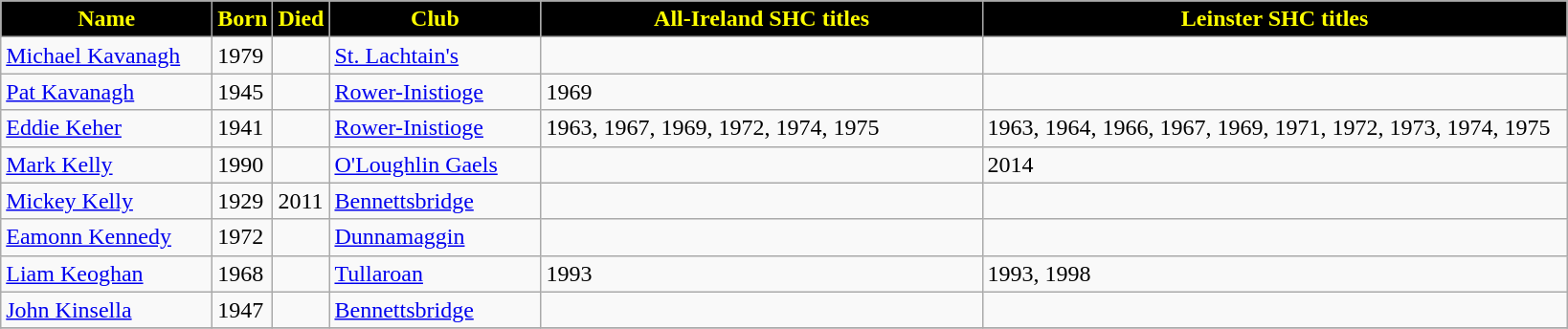<table align=top class="wikitable">
<tr>
<th style="background:black; color:yellow;" width=140>Name</th>
<th style="background:black; color:yellow;" width=25>Born</th>
<th style="background:black; color:yellow;" width=25>Died</th>
<th style="background:black; color:yellow;" width=140>Club</th>
<th style="background:black; color:yellow;" width=300>All-Ireland SHC titles</th>
<th style="background:black; color:yellow;" width=400>Leinster SHC titles</th>
</tr>
<tr>
<td><a href='#'>Michael Kavanagh</a></td>
<td>1979</td>
<td></td>
<td><a href='#'>St. Lachtain's</a></td>
<td></td>
<td></td>
</tr>
<tr>
<td><a href='#'>Pat Kavanagh</a></td>
<td>1945</td>
<td></td>
<td><a href='#'>Rower-Inistioge</a></td>
<td>1969</td>
</tr>
<tr>
<td><a href='#'>Eddie Keher</a></td>
<td>1941</td>
<td></td>
<td><a href='#'>Rower-Inistioge</a></td>
<td>1963, 1967, 1969, 1972, 1974, 1975</td>
<td>1963, 1964, 1966, 1967, 1969, 1971, 1972, 1973, 1974, 1975</td>
</tr>
<tr>
<td><a href='#'>Mark Kelly</a></td>
<td>1990</td>
<td></td>
<td><a href='#'>O'Loughlin Gaels</a></td>
<td></td>
<td>2014</td>
</tr>
<tr>
<td><a href='#'>Mickey Kelly</a></td>
<td>1929</td>
<td>2011</td>
<td><a href='#'>Bennettsbridge</a></td>
<td></td>
<td></td>
</tr>
<tr>
<td><a href='#'>Eamonn Kennedy</a></td>
<td>1972</td>
<td></td>
<td><a href='#'>Dunnamaggin</a></td>
<td></td>
<td></td>
</tr>
<tr>
<td><a href='#'>Liam Keoghan</a></td>
<td>1968</td>
<td></td>
<td><a href='#'>Tullaroan</a></td>
<td>1993</td>
<td>1993, 1998</td>
</tr>
<tr>
<td><a href='#'>John Kinsella</a></td>
<td>1947</td>
<td></td>
<td><a href='#'>Bennettsbridge</a></td>
<td></td>
<td></td>
</tr>
<tr>
</tr>
</table>
